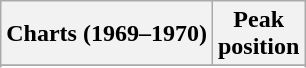<table class="wikitable sortable plainrowheaders" style="text-align:center">
<tr>
<th>Charts (1969–1970)</th>
<th>Peak<br>position</th>
</tr>
<tr>
</tr>
<tr>
</tr>
<tr>
</tr>
<tr>
</tr>
</table>
